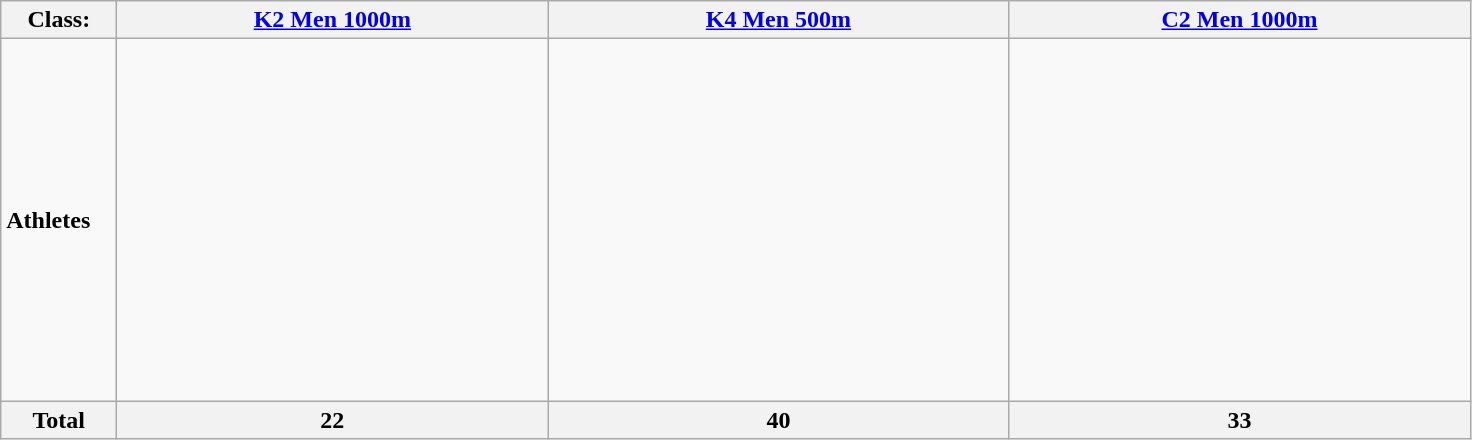<table class="wikitable">
<tr>
<th width=70>Class:</th>
<th width=280><a href='#'>K2 Men 1000m</a></th>
<th width=300><a href='#'>K4 Men 500m</a></th>
<th width=300><a href='#'>C2 Men 1000m</a></th>
</tr>
<tr>
<td><strong>Athletes</strong></td>
<td><br><br><br><br><br><br><br><br><br><br></td>
<td><br><br><br><br><br><br><br><br><br></td>
<td><br><br><br><br><br><br><br><br><br><br><br><br><br></td>
</tr>
<tr>
<th>Total</th>
<th>22</th>
<th>40</th>
<th>33</th>
</tr>
</table>
